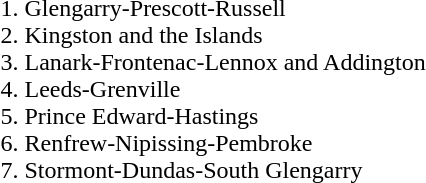<table>
<tr>
<td></td>
<td><br><ol><li>Glengarry-Prescott-Russell</li><li>Kingston and the Islands</li><li>Lanark-Frontenac-Lennox and Addington</li><li>Leeds-Grenville</li><li>Prince Edward-Hastings</li><li>Renfrew-Nipissing-Pembroke</li><li>Stormont-Dundas-South Glengarry</li></ol></td>
</tr>
</table>
